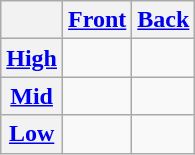<table class="wikitable" style="text-align:center;">
<tr>
<th></th>
<th><a href='#'>Front</a></th>
<th><a href='#'>Back</a></th>
</tr>
<tr>
<th><a href='#'>High</a></th>
<td></td>
<td></td>
</tr>
<tr>
<th><a href='#'>Mid</a></th>
<td></td>
<td></td>
</tr>
<tr>
<th><a href='#'>Low</a></th>
<td></td>
<td></td>
</tr>
</table>
